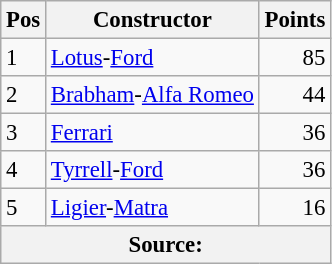<table class="wikitable" style="font-size: 95%;">
<tr>
<th>Pos</th>
<th>Constructor</th>
<th>Points</th>
</tr>
<tr>
<td>1</td>
<td> <a href='#'>Lotus</a>-<a href='#'>Ford</a></td>
<td align="right">85</td>
</tr>
<tr>
<td>2</td>
<td> <a href='#'>Brabham</a>-<a href='#'>Alfa Romeo</a></td>
<td align="right">44</td>
</tr>
<tr>
<td>3</td>
<td> <a href='#'>Ferrari</a></td>
<td align="right">36</td>
</tr>
<tr>
<td>4</td>
<td> <a href='#'>Tyrrell</a>-<a href='#'>Ford</a></td>
<td align="right">36</td>
</tr>
<tr>
<td>5</td>
<td> <a href='#'>Ligier</a>-<a href='#'>Matra</a></td>
<td align="right">16</td>
</tr>
<tr>
<th colspan=4>Source: </th>
</tr>
</table>
